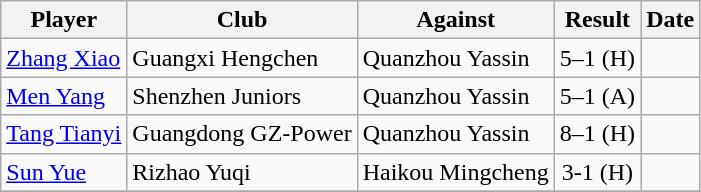<table class="wikitable">
<tr>
<th>Player</th>
<th>Club</th>
<th>Against</th>
<th style="text-align:center">Result</th>
<th>Date</th>
</tr>
<tr>
<td> <a href='#'>Zhang Xiao</a></td>
<td>Guangxi Hengchen</td>
<td>Quanzhou Yassin</td>
<td align="center">5–1 (H)</td>
<td></td>
</tr>
<tr>
<td> <a href='#'>Men Yang</a></td>
<td>Shenzhen Juniors</td>
<td>Quanzhou Yassin</td>
<td align="center">5–1 (A)</td>
<td></td>
</tr>
<tr>
<td> <a href='#'>Tang Tianyi</a></td>
<td>Guangdong GZ-Power</td>
<td>Quanzhou Yassin</td>
<td align="center">8–1 (H)</td>
<td></td>
</tr>
<tr>
<td> <a href='#'>Sun Yue</a></td>
<td>Rizhao Yuqi</td>
<td>Haikou Mingcheng</td>
<td align="center">3-1 (H)</td>
<td></td>
</tr>
<tr>
</tr>
</table>
